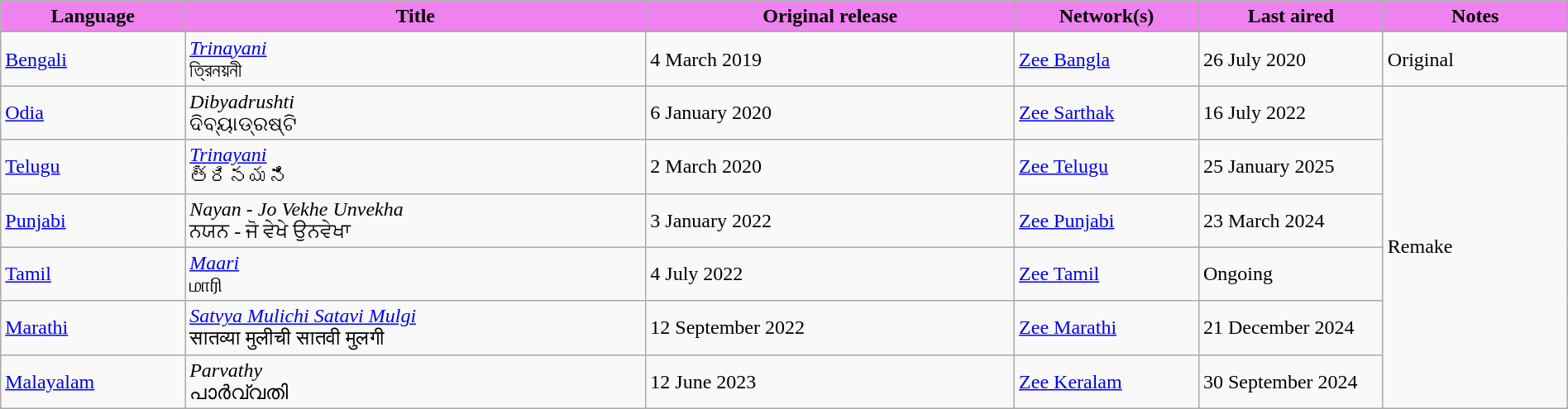<table class="wikitable" style="width: 100%; margin-right: 0;">
<tr>
<th style="background:Violet; width:10%;">Language</th>
<th style="background:Violet; width:25%;">Title</th>
<th style="background:Violet; width:20%;">Original release</th>
<th style="background:Violet; width:10%;">Network(s)</th>
<th style="background:Violet; width:10%;">Last aired</th>
<th style="background:Violet; width:10%;">Notes</th>
</tr>
<tr>
<td><a href='#'>Bengali</a></td>
<td><em><a href='#'>Trinayani</a></em> <br> ত্রিনয়নী</td>
<td>4 March 2019</td>
<td><a href='#'>Zee Bangla</a></td>
<td>26 July 2020</td>
<td>Original</td>
</tr>
<tr>
<td><a href='#'>Odia</a></td>
<td><em>Dibyadrushti</em> <br> ଦିବ୍ୟାଡ୍ରଷ୍ଟି</td>
<td>6 January 2020</td>
<td><a href='#'>Zee Sarthak</a></td>
<td>16 July 2022</td>
<td rowspan="6">Remake</td>
</tr>
<tr>
<td><a href='#'>Telugu</a></td>
<td><em><a href='#'>Trinayani</a></em> <br> త్రినయని</td>
<td>2 March 2020</td>
<td><a href='#'>Zee Telugu</a></td>
<td>25 January 2025</td>
</tr>
<tr>
<td><a href='#'>Punjabi</a></td>
<td><em>Nayan - Jo Vekhe Unvekha</em> <br> ਨਯਨ - ਜੋ ਵੇਖੇ ਉਨਵੇਖਾ</td>
<td>3 January 2022</td>
<td><a href='#'>Zee Punjabi</a></td>
<td>23 March 2024</td>
</tr>
<tr>
<td><a href='#'>Tamil</a></td>
<td><em><a href='#'>Maari</a></em> <br> மாரி</td>
<td>4 July 2022</td>
<td><a href='#'>Zee Tamil</a></td>
<td>Ongoing</td>
</tr>
<tr>
<td><a href='#'>Marathi</a></td>
<td><em><a href='#'>Satvya Mulichi Satavi Mulgi</a></em> <br> सातव्या मुलीची सातवी मुलगी</td>
<td>12 September 2022</td>
<td><a href='#'>Zee Marathi</a></td>
<td>21 December 2024</td>
</tr>
<tr>
<td><a href='#'>Malayalam</a></td>
<td><em>Parvathy</em> <br> പാർവ്വതി</td>
<td>12 June 2023</td>
<td><a href='#'>Zee Keralam</a></td>
<td>30 September 2024</td>
</tr>
</table>
